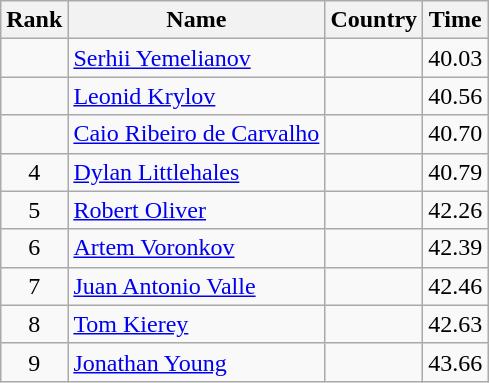<table class="wikitable" style="text-align:center">
<tr>
<th>Rank</th>
<th>Name</th>
<th>Country</th>
<th>Time</th>
</tr>
<tr>
<td></td>
<td align="left"><a href='#'>Serhii Yemelianov</a></td>
<td align="left"></td>
<td>40.03</td>
</tr>
<tr>
<td></td>
<td align="left"><a href='#'>Leonid Krylov</a></td>
<td align="left"></td>
<td>40.56</td>
</tr>
<tr>
<td></td>
<td align="left"><a href='#'>Caio Ribeiro de Carvalho</a></td>
<td align="left"></td>
<td>40.70</td>
</tr>
<tr>
<td>4</td>
<td align="left"><a href='#'>Dylan Littlehales</a></td>
<td align="left"></td>
<td>40.79</td>
</tr>
<tr>
<td>5</td>
<td align="left"><a href='#'>Robert Oliver</a></td>
<td align="left"></td>
<td>42.26</td>
</tr>
<tr>
<td>6</td>
<td align="left"><a href='#'>Artem Voronkov</a></td>
<td align="left"></td>
<td>42.39</td>
</tr>
<tr>
<td>7</td>
<td align="left"><a href='#'>Juan Antonio Valle</a></td>
<td align="left"></td>
<td>42.46</td>
</tr>
<tr>
<td>8</td>
<td align="left"><a href='#'>Tom Kierey</a></td>
<td align="left"></td>
<td>42.63</td>
</tr>
<tr>
<td>9</td>
<td align="left"><a href='#'>Jonathan Young</a></td>
<td align="left"></td>
<td>43.66</td>
</tr>
</table>
